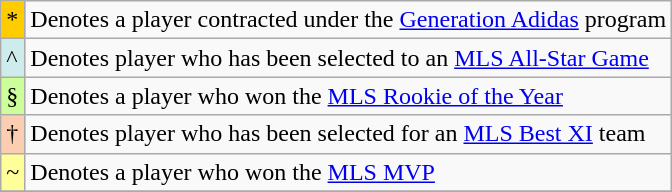<table class="wikitable">
<tr>
<td style="background:#FFCC00">*</td>
<td>Denotes a player contracted under the <a href='#'>Generation Adidas</a> program</td>
</tr>
<tr>
<td style="background:#CFECEC">^</td>
<td>Denotes player who has been selected to an <a href='#'>MLS All-Star Game</a></td>
</tr>
<tr>
<td style="background:#CCFF99">§</td>
<td>Denotes a player who won the <a href='#'>MLS Rookie of the Year</a></td>
</tr>
<tr>
<td style="background: #FBCEB1">†</td>
<td>Denotes player who has been selected for an <a href='#'>MLS Best XI</a> team</td>
</tr>
<tr>
<td style="background:#FFFF99">~</td>
<td>Denotes a player who won the <a href='#'>MLS MVP</a></td>
</tr>
<tr>
</tr>
</table>
